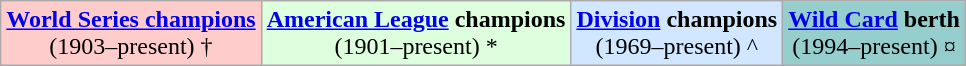<table class="wikitable">
<tr>
<td align="center" bgcolor="#ffcccc"><strong><a href='#'>World Series champions</a></strong><br>(1903–present) †</td>
<td align="center" bgcolor="#ddffdd"><strong><a href='#'>American League</a> champions</strong><br>(1901–present) *</td>
<td align="center" bgcolor="#D0E7FF"><strong><a href='#'>Division</a> champions</strong><br>(1969–present) ^</td>
<td align="center" bgcolor="#96CDCD"><strong><a href='#'>Wild Card</a> berth</strong><br>(1994–present) ¤</td>
</tr>
</table>
